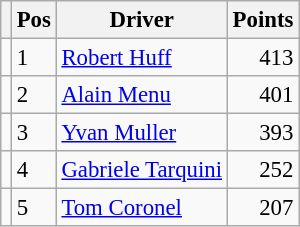<table class="wikitable" style="font-size: 95%;">
<tr>
<th></th>
<th>Pos</th>
<th>Driver</th>
<th>Points</th>
</tr>
<tr>
<td align="left"></td>
<td>1</td>
<td> <a href='#'>Robert Huff</a></td>
<td align="right">413</td>
</tr>
<tr>
<td align="left"></td>
<td>2</td>
<td> <a href='#'>Alain Menu</a></td>
<td align="right">401</td>
</tr>
<tr>
<td align="left"></td>
<td>3</td>
<td> <a href='#'>Yvan Muller</a></td>
<td align="right">393</td>
</tr>
<tr>
<td align="left"></td>
<td>4</td>
<td> <a href='#'>Gabriele Tarquini</a></td>
<td align="right">252</td>
</tr>
<tr>
<td align="left"></td>
<td>5</td>
<td> <a href='#'>Tom Coronel</a></td>
<td align="right">207</td>
</tr>
</table>
